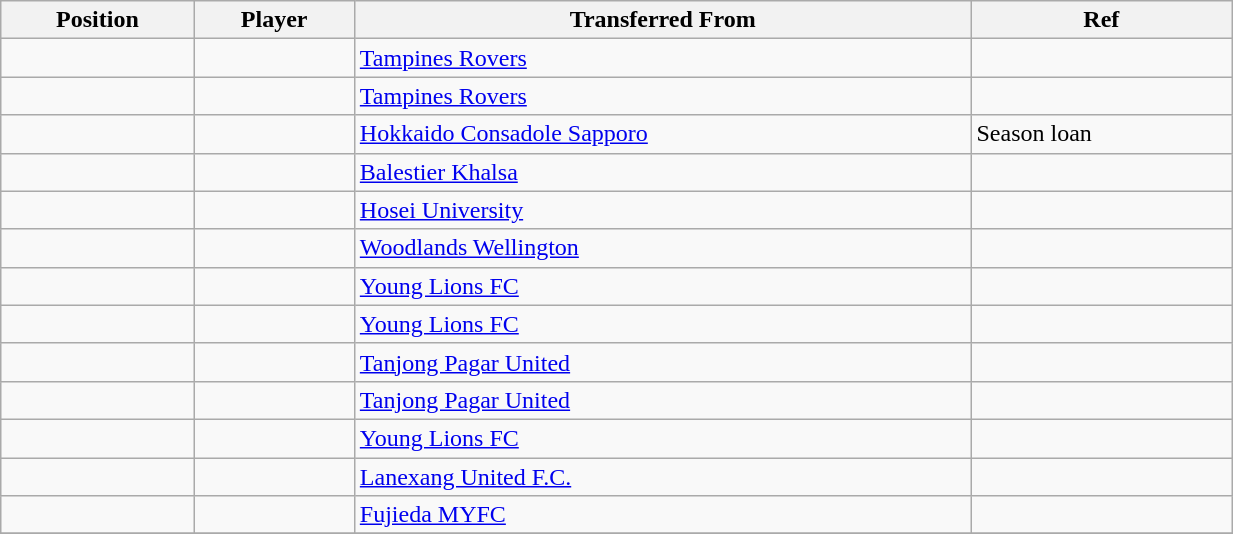<table class="wikitable sortable" style="width:65%; text-align:center; font-size:100%; text-align:left;">
<tr>
<th><strong>Position</strong></th>
<th><strong>Player</strong></th>
<th><strong>Transferred From</strong></th>
<th><strong>Ref</strong></th>
</tr>
<tr>
<td></td>
<td></td>
<td> <a href='#'>Tampines Rovers</a></td>
<td></td>
</tr>
<tr>
<td></td>
<td></td>
<td> <a href='#'>Tampines Rovers</a></td>
<td></td>
</tr>
<tr>
<td></td>
<td></td>
<td><a href='#'>Hokkaido Consadole Sapporo</a></td>
<td>Season loan</td>
</tr>
<tr>
<td></td>
<td></td>
<td> <a href='#'>Balestier Khalsa</a></td>
<td></td>
</tr>
<tr>
<td></td>
<td></td>
<td> <a href='#'>Hosei University</a></td>
<td></td>
</tr>
<tr>
<td></td>
<td></td>
<td> <a href='#'>Woodlands Wellington</a></td>
<td></td>
</tr>
<tr>
<td></td>
<td></td>
<td> <a href='#'>Young Lions FC</a></td>
<td></td>
</tr>
<tr>
<td></td>
<td></td>
<td> <a href='#'>Young Lions FC</a></td>
<td></td>
</tr>
<tr>
<td></td>
<td></td>
<td> <a href='#'>Tanjong Pagar United</a></td>
<td></td>
</tr>
<tr>
<td></td>
<td></td>
<td> <a href='#'>Tanjong Pagar United</a></td>
<td></td>
</tr>
<tr>
<td></td>
<td></td>
<td> <a href='#'>Young Lions FC</a></td>
<td></td>
</tr>
<tr>
<td></td>
<td></td>
<td> <a href='#'>Lanexang United F.C.</a></td>
<td></td>
</tr>
<tr>
<td></td>
<td></td>
<td> <a href='#'>Fujieda MYFC</a></td>
<td></td>
</tr>
<tr>
</tr>
</table>
